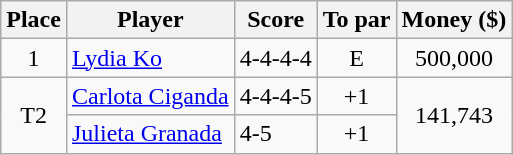<table class="wikitable">
<tr>
<th>Place</th>
<th>Player</th>
<th>Score</th>
<th>To par</th>
<th>Money ($)</th>
</tr>
<tr>
<td align=center>1</td>
<td> <a href='#'>Lydia Ko</a></td>
<td align=center>4-4-4-4</td>
<td align=center>E</td>
<td align=center>500,000</td>
</tr>
<tr>
<td align=center rowspan=2>T2</td>
<td> <a href='#'>Carlota Ciganda</a></td>
<td align=center>4-4-4-5</td>
<td align=center>+1</td>
<td align=center rowspan=2>141,743</td>
</tr>
<tr>
<td> <a href='#'>Julieta Granada</a></td>
<td align=left>4-5</td>
<td align=center>+1</td>
</tr>
</table>
